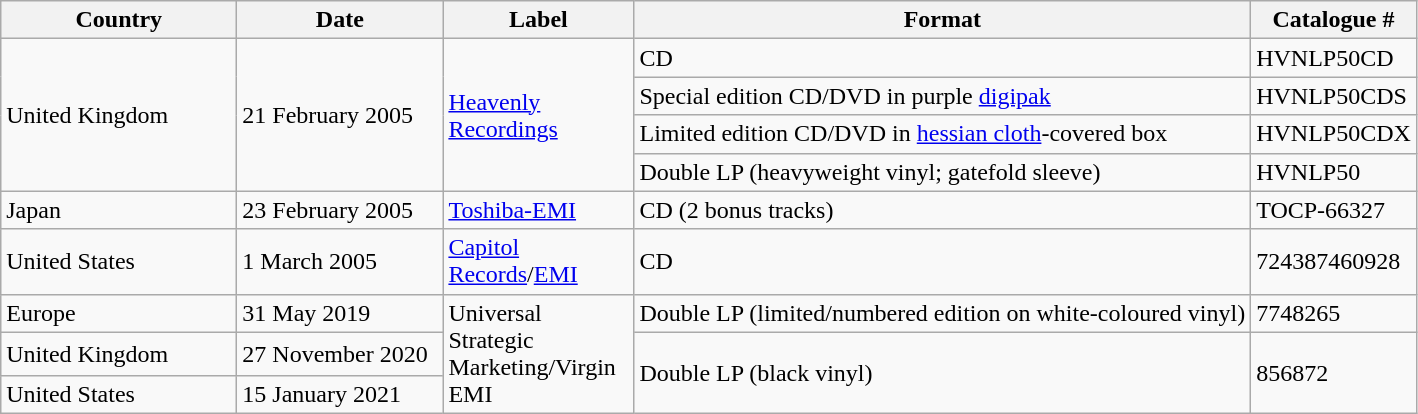<table class="wikitable">
<tr>
<th width="150px">Country</th>
<th width="130px">Date</th>
<th width="120px">Label</th>
<th>Format</th>
<th>Catalogue #</th>
</tr>
<tr>
<td rowspan="4">United Kingdom</td>
<td rowspan="4">21 February 2005</td>
<td rowspan="4"><a href='#'>Heavenly Recordings</a></td>
<td>CD</td>
<td>HVNLP50CD</td>
</tr>
<tr>
<td>Special edition CD/DVD in purple <a href='#'>digipak</a></td>
<td>HVNLP50CDS</td>
</tr>
<tr>
<td>Limited edition CD/DVD in <a href='#'>hessian cloth</a>-covered box</td>
<td>HVNLP50CDX</td>
</tr>
<tr>
<td>Double LP (heavyweight vinyl; gatefold sleeve)</td>
<td>HVNLP50</td>
</tr>
<tr>
<td>Japan</td>
<td>23 February 2005</td>
<td><a href='#'>Toshiba-EMI</a></td>
<td>CD (2 bonus tracks)</td>
<td>TOCP-66327</td>
</tr>
<tr>
<td>United States</td>
<td>1 March 2005</td>
<td><a href='#'>Capitol Records</a>/<a href='#'>EMI</a></td>
<td>CD</td>
<td>724387460928</td>
</tr>
<tr>
<td>Europe</td>
<td>31 May 2019</td>
<td rowspan="3">Universal Strategic Marketing/Virgin EMI</td>
<td>Double LP (limited/numbered edition on white-coloured vinyl)</td>
<td>7748265</td>
</tr>
<tr>
<td>United Kingdom</td>
<td>27 November 2020</td>
<td rowspan="2">Double LP (black vinyl)</td>
<td rowspan="2">856872</td>
</tr>
<tr>
<td>United States</td>
<td>15 January 2021</td>
</tr>
</table>
